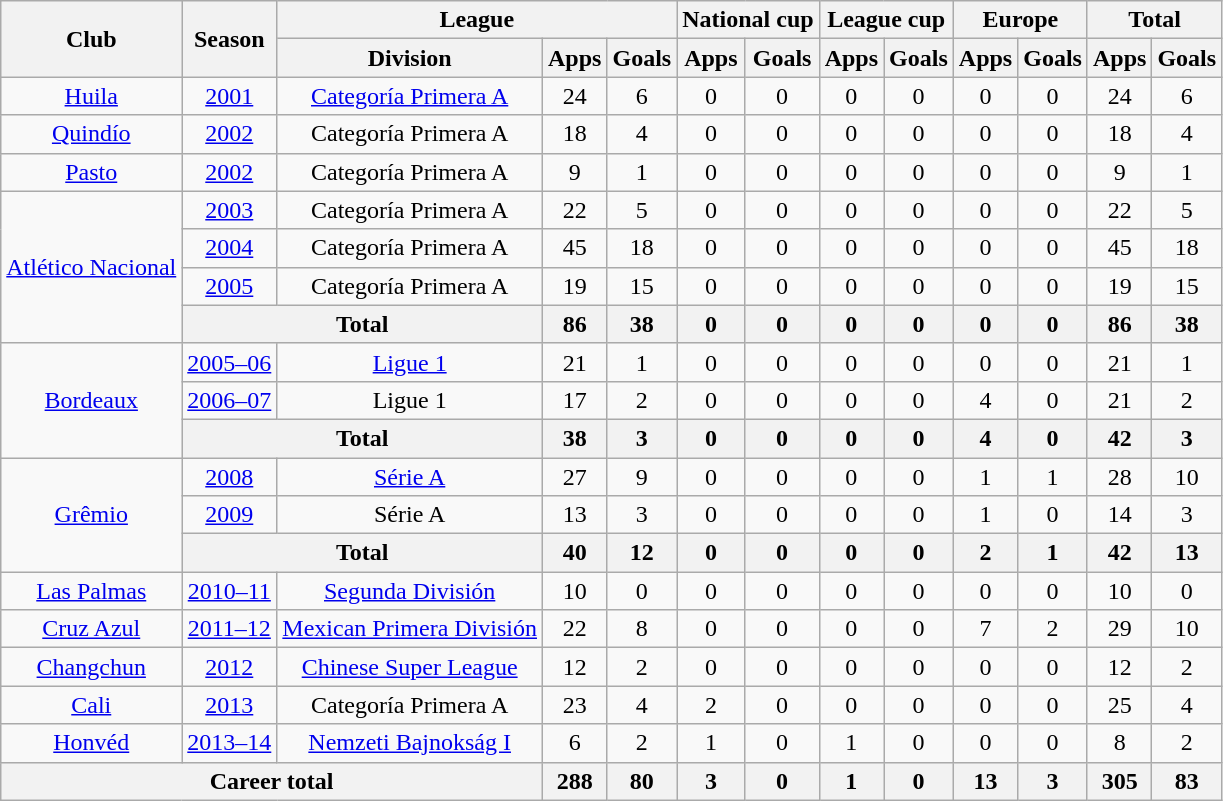<table class="wikitable" style="text-align:center">
<tr>
<th rowspan="2">Club</th>
<th rowspan="2">Season</th>
<th colspan="3">League</th>
<th colspan="2">National cup</th>
<th colspan="2">League cup</th>
<th colspan="2">Europe</th>
<th colspan="2">Total</th>
</tr>
<tr>
<th>Division</th>
<th>Apps</th>
<th>Goals</th>
<th>Apps</th>
<th>Goals</th>
<th>Apps</th>
<th>Goals</th>
<th>Apps</th>
<th>Goals</th>
<th>Apps</th>
<th>Goals</th>
</tr>
<tr>
<td><a href='#'>Huila</a></td>
<td><a href='#'>2001</a></td>
<td><a href='#'>Categoría Primera A</a></td>
<td>24</td>
<td>6</td>
<td>0</td>
<td>0</td>
<td>0</td>
<td>0</td>
<td>0</td>
<td>0</td>
<td>24</td>
<td>6</td>
</tr>
<tr>
<td><a href='#'>Quindío</a></td>
<td><a href='#'>2002</a></td>
<td>Categoría Primera A</td>
<td>18</td>
<td>4</td>
<td>0</td>
<td>0</td>
<td>0</td>
<td>0</td>
<td>0</td>
<td>0</td>
<td>18</td>
<td>4</td>
</tr>
<tr>
<td><a href='#'>Pasto</a></td>
<td><a href='#'>2002</a></td>
<td>Categoría Primera A</td>
<td>9</td>
<td>1</td>
<td>0</td>
<td>0</td>
<td>0</td>
<td>0</td>
<td>0</td>
<td>0</td>
<td>9</td>
<td>1</td>
</tr>
<tr>
<td rowspan="4"><a href='#'>Atlético Nacional</a></td>
<td><a href='#'>2003</a></td>
<td>Categoría Primera A</td>
<td>22</td>
<td>5</td>
<td>0</td>
<td>0</td>
<td>0</td>
<td>0</td>
<td>0</td>
<td>0</td>
<td>22</td>
<td>5</td>
</tr>
<tr>
<td><a href='#'>2004</a></td>
<td>Categoría Primera A</td>
<td>45</td>
<td>18</td>
<td>0</td>
<td>0</td>
<td>0</td>
<td>0</td>
<td>0</td>
<td>0</td>
<td>45</td>
<td>18</td>
</tr>
<tr>
<td><a href='#'>2005</a></td>
<td>Categoría Primera A</td>
<td>19</td>
<td>15</td>
<td>0</td>
<td>0</td>
<td>0</td>
<td>0</td>
<td>0</td>
<td>0</td>
<td>19</td>
<td>15</td>
</tr>
<tr>
<th colspan="2">Total</th>
<th>86</th>
<th>38</th>
<th>0</th>
<th>0</th>
<th>0</th>
<th>0</th>
<th>0</th>
<th>0</th>
<th>86</th>
<th>38</th>
</tr>
<tr>
<td rowspan="3"><a href='#'>Bordeaux</a></td>
<td><a href='#'>2005–06</a></td>
<td><a href='#'>Ligue 1</a></td>
<td>21</td>
<td>1</td>
<td>0</td>
<td>0</td>
<td>0</td>
<td>0</td>
<td>0</td>
<td>0</td>
<td>21</td>
<td>1</td>
</tr>
<tr>
<td><a href='#'>2006–07</a></td>
<td>Ligue 1</td>
<td>17</td>
<td>2</td>
<td>0</td>
<td>0</td>
<td>0</td>
<td>0</td>
<td>4</td>
<td>0</td>
<td>21</td>
<td>2</td>
</tr>
<tr>
<th colspan="2">Total</th>
<th>38</th>
<th>3</th>
<th>0</th>
<th>0</th>
<th>0</th>
<th>0</th>
<th>4</th>
<th>0</th>
<th>42</th>
<th>3</th>
</tr>
<tr>
<td rowspan="3"><a href='#'>Grêmio</a></td>
<td><a href='#'>2008</a></td>
<td><a href='#'>Série A</a></td>
<td>27</td>
<td>9</td>
<td>0</td>
<td>0</td>
<td>0</td>
<td>0</td>
<td>1</td>
<td>1</td>
<td>28</td>
<td>10</td>
</tr>
<tr>
<td><a href='#'>2009</a></td>
<td>Série A</td>
<td>13</td>
<td>3</td>
<td>0</td>
<td>0</td>
<td>0</td>
<td>0</td>
<td>1</td>
<td>0</td>
<td>14</td>
<td>3</td>
</tr>
<tr>
<th colspan="2">Total</th>
<th>40</th>
<th>12</th>
<th>0</th>
<th>0</th>
<th>0</th>
<th>0</th>
<th>2</th>
<th>1</th>
<th>42</th>
<th>13</th>
</tr>
<tr>
<td><a href='#'>Las Palmas</a></td>
<td><a href='#'>2010–11</a></td>
<td><a href='#'>Segunda División</a></td>
<td>10</td>
<td>0</td>
<td>0</td>
<td>0</td>
<td>0</td>
<td>0</td>
<td>0</td>
<td>0</td>
<td>10</td>
<td>0</td>
</tr>
<tr>
<td><a href='#'>Cruz Azul</a></td>
<td><a href='#'>2011–12</a></td>
<td><a href='#'>Mexican Primera División</a></td>
<td>22</td>
<td>8</td>
<td>0</td>
<td>0</td>
<td>0</td>
<td>0</td>
<td>7</td>
<td>2</td>
<td>29</td>
<td>10</td>
</tr>
<tr>
<td><a href='#'>Changchun</a></td>
<td><a href='#'>2012</a></td>
<td><a href='#'>Chinese Super League</a></td>
<td>12</td>
<td>2</td>
<td>0</td>
<td>0</td>
<td>0</td>
<td>0</td>
<td>0</td>
<td>0</td>
<td>12</td>
<td>2</td>
</tr>
<tr>
<td><a href='#'>Cali</a></td>
<td><a href='#'>2013</a></td>
<td>Categoría Primera A</td>
<td>23</td>
<td>4</td>
<td>2</td>
<td>0</td>
<td>0</td>
<td>0</td>
<td>0</td>
<td>0</td>
<td>25</td>
<td>4</td>
</tr>
<tr>
<td><a href='#'>Honvéd</a></td>
<td><a href='#'>2013–14</a></td>
<td><a href='#'>Nemzeti Bajnokság I</a></td>
<td>6</td>
<td>2</td>
<td>1</td>
<td>0</td>
<td>1</td>
<td>0</td>
<td>0</td>
<td>0</td>
<td>8</td>
<td>2</td>
</tr>
<tr>
<th colspan="3">Career total</th>
<th>288</th>
<th>80</th>
<th>3</th>
<th>0</th>
<th>1</th>
<th>0</th>
<th>13</th>
<th>3</th>
<th>305</th>
<th>83</th>
</tr>
</table>
